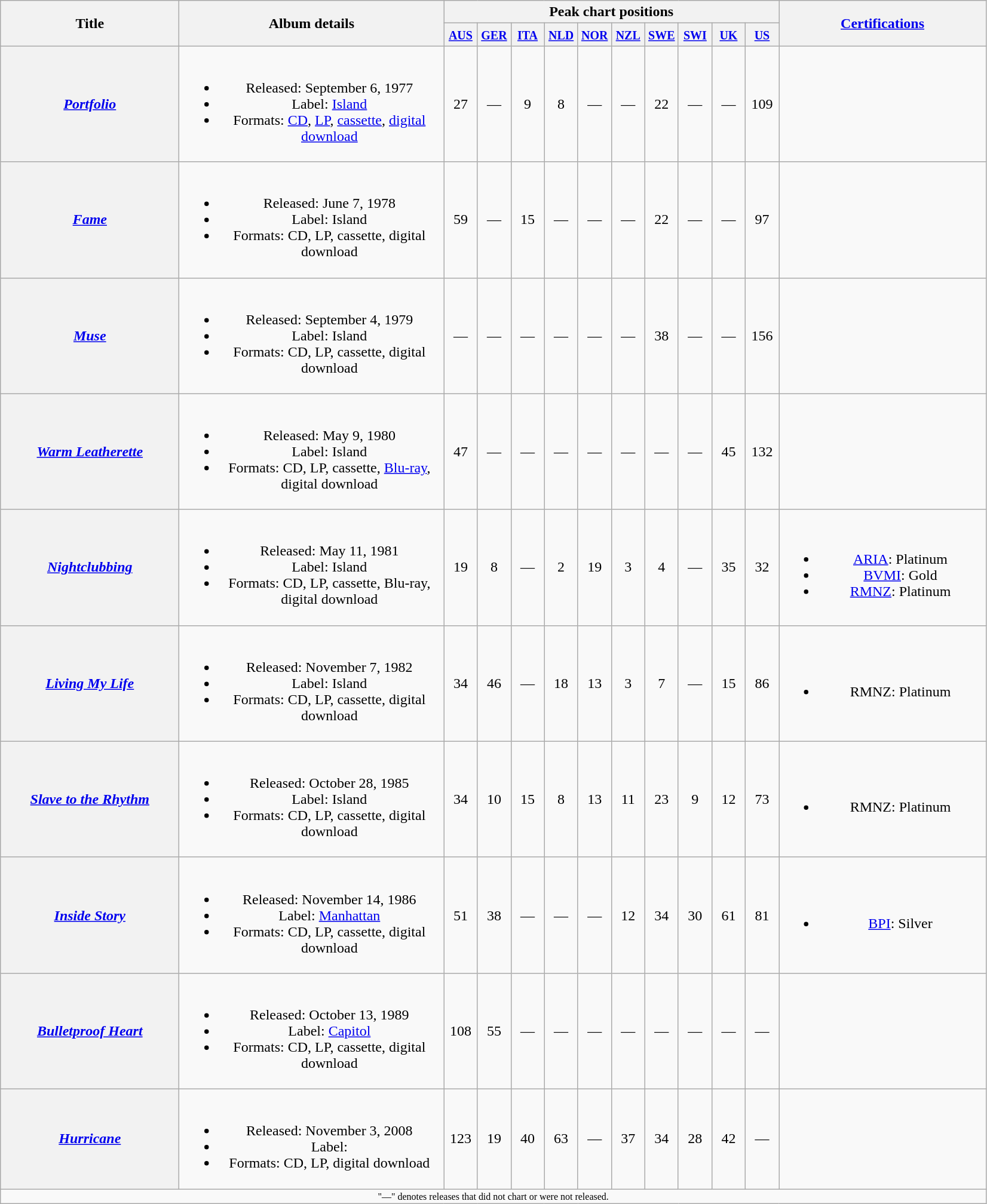<table class="wikitable plainrowheaders" style="text-align:center;">
<tr>
<th scope="col" rowspan="2" style="width:12em;">Title</th>
<th scope="col" rowspan="2" style="width:18em;">Album details</th>
<th scope="col" colspan="10">Peak chart positions</th>
<th scope="col" rowspan="2" style="width:14em;"><a href='#'>Certifications</a></th>
</tr>
<tr>
<th width="30"><small><a href='#'>AUS</a></small><br></th>
<th width="30"><small><a href='#'>GER</a></small><br></th>
<th width="30"><small><a href='#'>ITA</a></small><br></th>
<th width="30"><small><a href='#'>NLD</a></small><br></th>
<th width="30"><small><a href='#'>NOR</a></small><br></th>
<th width="30"><small><a href='#'>NZL</a></small><br></th>
<th width="30"><small><a href='#'>SWE</a></small><br></th>
<th width="30"><small><a href='#'>SWI</a></small><br></th>
<th width="30"><small><a href='#'>UK</a></small><br></th>
<th width="30"><small><a href='#'>US</a></small><br></th>
</tr>
<tr>
<th scope="row"><em><a href='#'>Portfolio</a></em></th>
<td><br><ul><li>Released: September 6, 1977</li><li>Label: <a href='#'>Island</a></li><li>Formats: <a href='#'>CD</a>,  <a href='#'>LP</a>, <a href='#'>cassette</a>, <a href='#'>digital download</a></li></ul></td>
<td>27</td>
<td>—</td>
<td>9</td>
<td>8</td>
<td>—</td>
<td>—</td>
<td>22</td>
<td>—</td>
<td>—</td>
<td>109</td>
<td></td>
</tr>
<tr>
<th scope="row"><em><a href='#'>Fame</a></em></th>
<td><br><ul><li>Released: June 7, 1978</li><li>Label: Island</li><li>Formats: CD, LP, cassette, digital download</li></ul></td>
<td>59</td>
<td>—</td>
<td>15</td>
<td>—</td>
<td>—</td>
<td>—</td>
<td>22</td>
<td>—</td>
<td>—</td>
<td>97</td>
<td></td>
</tr>
<tr>
<th scope="row"><em><a href='#'>Muse</a></em></th>
<td><br><ul><li>Released: September 4, 1979</li><li>Label: Island</li><li>Formats: CD, LP, cassette, digital download</li></ul></td>
<td>—</td>
<td>—</td>
<td>—</td>
<td>—</td>
<td>—</td>
<td>—</td>
<td>38</td>
<td>—</td>
<td>—</td>
<td>156</td>
<td></td>
</tr>
<tr>
<th scope="row"><em><a href='#'>Warm Leatherette</a></em></th>
<td><br><ul><li>Released: May 9, 1980</li><li>Label: Island</li><li>Formats: CD, LP, cassette, <a href='#'>Blu-ray</a>, digital download</li></ul></td>
<td>47</td>
<td>—</td>
<td>—</td>
<td>—</td>
<td>—</td>
<td>—</td>
<td>—</td>
<td>—</td>
<td>45</td>
<td>132</td>
<td></td>
</tr>
<tr>
<th scope="row"><em><a href='#'>Nightclubbing</a></em></th>
<td><br><ul><li>Released: May 11, 1981</li><li>Label: Island</li><li>Formats: CD, LP, cassette, Blu-ray, digital download</li></ul></td>
<td>19</td>
<td>8</td>
<td>—</td>
<td>2</td>
<td>19</td>
<td>3</td>
<td>4</td>
<td>—</td>
<td>35</td>
<td>32</td>
<td><br><ul><li><a href='#'>ARIA</a>: Platinum</li><li><a href='#'>BVMI</a>: Gold</li><li><a href='#'>RMNZ</a>: Platinum</li></ul></td>
</tr>
<tr>
<th scope="row"><em><a href='#'>Living My Life</a></em></th>
<td><br><ul><li>Released: November 7, 1982</li><li>Label: Island</li><li>Formats: CD, LP, cassette, digital download</li></ul></td>
<td>34</td>
<td>46</td>
<td>—</td>
<td>18</td>
<td>13</td>
<td>3</td>
<td>7</td>
<td>—</td>
<td>15</td>
<td>86</td>
<td><br><ul><li>RMNZ: Platinum</li></ul></td>
</tr>
<tr>
<th scope="row"><em><a href='#'>Slave to the Rhythm</a></em></th>
<td><br><ul><li>Released: October 28, 1985</li><li>Label: Island</li><li>Formats: CD, LP, cassette, digital download</li></ul></td>
<td>34</td>
<td>10</td>
<td>15</td>
<td>8</td>
<td>13</td>
<td>11</td>
<td>23</td>
<td>9</td>
<td>12</td>
<td>73</td>
<td><br><ul><li>RMNZ: Platinum</li></ul></td>
</tr>
<tr>
<th scope="row"><em><a href='#'>Inside Story</a></em></th>
<td><br><ul><li>Released: November 14, 1986</li><li>Label: <a href='#'>Manhattan</a></li><li>Formats: CD, LP, cassette, digital download</li></ul></td>
<td>51</td>
<td>38</td>
<td>—</td>
<td>—</td>
<td>—</td>
<td>12</td>
<td>34</td>
<td>30</td>
<td>61</td>
<td>81</td>
<td><br><ul><li><a href='#'>BPI</a>: Silver</li></ul></td>
</tr>
<tr>
<th scope="row"><em><a href='#'>Bulletproof Heart</a></em></th>
<td><br><ul><li>Released: October 13, 1989</li><li>Label: <a href='#'>Capitol</a></li><li>Formats: CD, LP, cassette, digital download</li></ul></td>
<td>108</td>
<td>55</td>
<td>—</td>
<td>—</td>
<td>—</td>
<td>—</td>
<td>—</td>
<td>—</td>
<td>—</td>
<td>—</td>
<td></td>
</tr>
<tr>
<th scope="row"><em><a href='#'>Hurricane</a></em></th>
<td><br><ul><li>Released: November 3, 2008</li><li>Label: </li><li>Formats: CD, LP, digital download</li></ul></td>
<td>123</td>
<td>19</td>
<td>40</td>
<td>63</td>
<td>—</td>
<td>37</td>
<td>34</td>
<td>28</td>
<td>42</td>
<td>—</td>
<td></td>
</tr>
<tr>
<td align="center" colspan="16" style="font-size:8pt">"—" denotes releases that did not chart or were not released.</td>
</tr>
</table>
